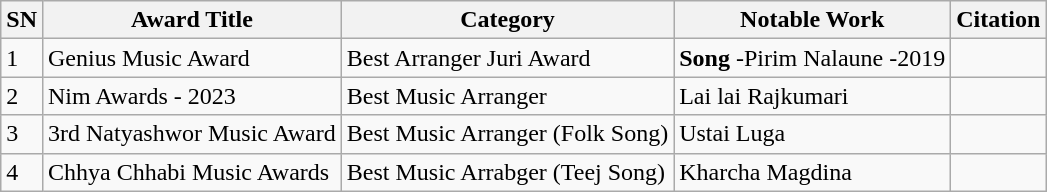<table class="wikitable sortable">
<tr>
<th>SN</th>
<th>Award Title</th>
<th>Category</th>
<th>Notable Work</th>
<th>Citation</th>
</tr>
<tr>
<td>1</td>
<td>Genius Music Award</td>
<td>Best Arranger Juri Award</td>
<td><strong>Song</strong> -Pirim Nalaune -2019</td>
<td></td>
</tr>
<tr>
<td>2</td>
<td>Nim Awards - 2023</td>
<td>Best Music Arranger</td>
<td>Lai lai Rajkumari</td>
<td></td>
</tr>
<tr>
<td>3</td>
<td>3rd Natyashwor Music Award</td>
<td>Best Music Arranger (Folk Song)</td>
<td>Ustai Luga</td>
<td></td>
</tr>
<tr>
<td>4</td>
<td>Chhya Chhabi Music Awards</td>
<td>Best Music Arrabger (Teej Song)</td>
<td>Kharcha Magdina</td>
<td></td>
</tr>
</table>
